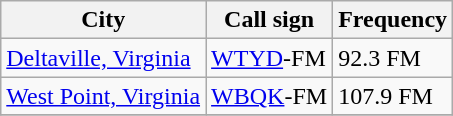<table class="wikitable">
<tr>
<th>City</th>
<th>Call sign</th>
<th>Frequency</th>
</tr>
<tr>
<td><a href='#'>Deltaville, Virginia</a></td>
<td><a href='#'>WTYD</a>-FM</td>
<td>92.3 FM</td>
</tr>
<tr>
<td><a href='#'>West Point, Virginia</a></td>
<td><a href='#'>WBQK</a>-FM</td>
<td>107.9 FM</td>
</tr>
<tr>
</tr>
</table>
